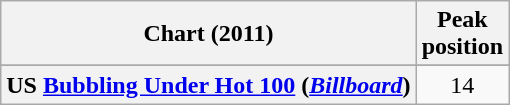<table class="wikitable plainrowheaders" style="text-align:center">
<tr>
<th>Chart (2011)</th>
<th>Peak<br>position</th>
</tr>
<tr>
</tr>
<tr>
<th scope="row">US <a href='#'>Bubbling Under Hot 100</a> (<em><a href='#'>Billboard</a></em>)</th>
<td>14</td>
</tr>
</table>
